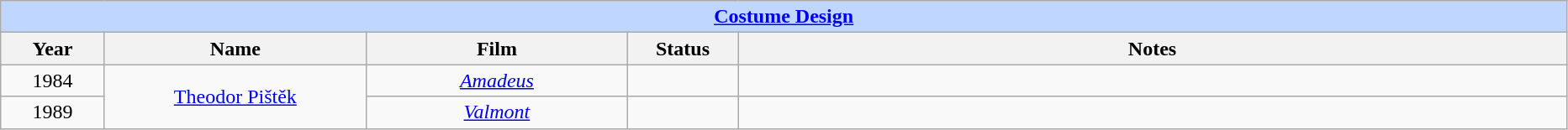<table class="wikitable" style="text-align: center">
<tr style="background:#bfd7ff;">
<td colspan="6" style="text-align:center;"><strong><a href='#'>Costume Design</a></strong></td>
</tr>
<tr style="background:#ebf5ff;">
<th style="width:075px;">Year</th>
<th style="width:200px;">Name</th>
<th style="width:200px;">Film</th>
<th style="width:080px;">Status</th>
<th style="width:650px;">Notes</th>
</tr>
<tr>
<td>1984</td>
<td rowspan="2"><a href='#'>Theodor Pištěk</a></td>
<td><em><a href='#'>Amadeus</a></em></td>
<td></td>
<td></td>
</tr>
<tr>
<td>1989</td>
<td><em><a href='#'>Valmont</a></em></td>
<td></td>
<td></td>
</tr>
</table>
